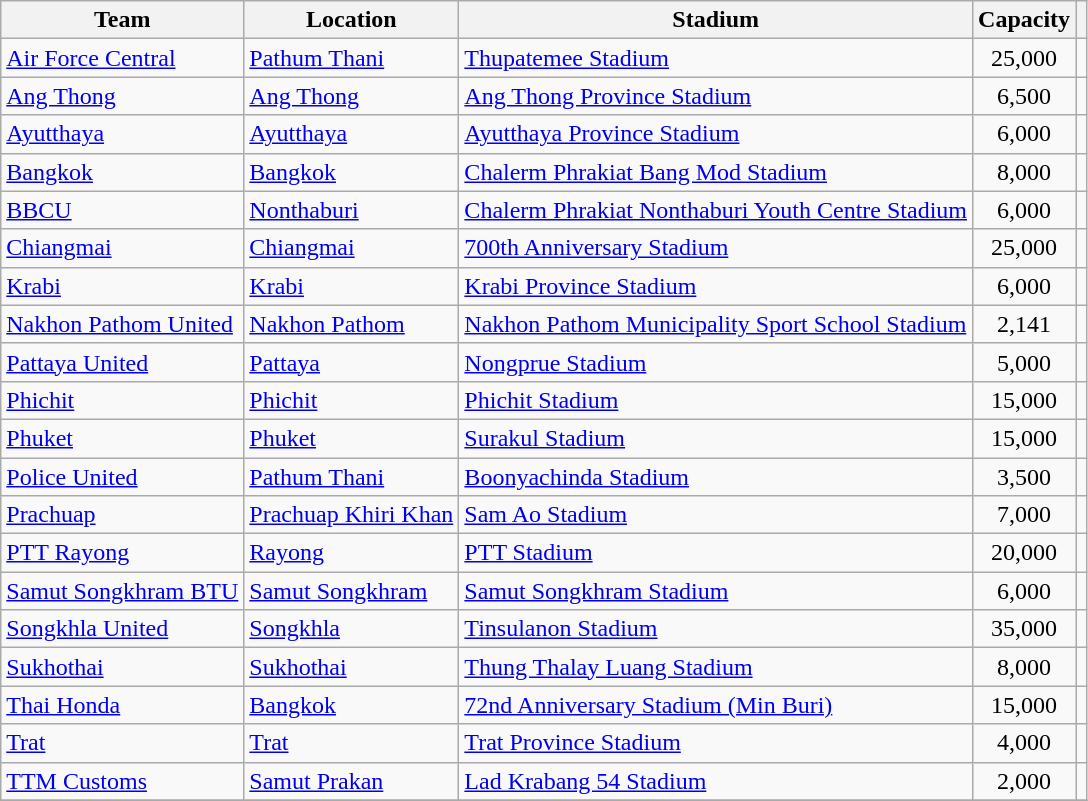<table class="wikitable sortable">
<tr>
<th>Team</th>
<th>Location</th>
<th>Stadium</th>
<th>Capacity</th>
<th class="unsortable"></th>
</tr>
<tr>
<td><a href='#'>Air Force Central</a></td>
<td><a href='#'>Pathum Thani</a></td>
<td><a href='#'>Thupatemee Stadium</a></td>
<td align="center">25,000</td>
<td></td>
</tr>
<tr>
<td><a href='#'>Ang Thong</a></td>
<td><a href='#'>Ang Thong</a></td>
<td><a href='#'>Ang Thong Province Stadium</a></td>
<td align="center">6,500</td>
<td></td>
</tr>
<tr>
<td><a href='#'>Ayutthaya</a></td>
<td><a href='#'>Ayutthaya</a></td>
<td><a href='#'>Ayutthaya Province Stadium</a></td>
<td align="center">6,000</td>
<td></td>
</tr>
<tr>
<td><a href='#'>Bangkok</a></td>
<td><a href='#'>Bangkok</a></td>
<td><a href='#'>Chalerm Phrakiat Bang Mod Stadium</a></td>
<td align="center">8,000</td>
<td></td>
</tr>
<tr>
<td><a href='#'>BBCU</a></td>
<td><a href='#'>Nonthaburi</a></td>
<td><a href='#'>Chalerm Phrakiat Nonthaburi Youth Centre Stadium</a></td>
<td align="center">6,000</td>
<td></td>
</tr>
<tr>
<td><a href='#'>Chiangmai</a></td>
<td><a href='#'>Chiangmai</a></td>
<td><a href='#'>700th Anniversary Stadium</a></td>
<td align="center">25,000</td>
<td></td>
</tr>
<tr>
<td><a href='#'>Krabi</a></td>
<td><a href='#'>Krabi</a></td>
<td><a href='#'>Krabi Province Stadium</a></td>
<td align="center">6,000</td>
<td></td>
</tr>
<tr>
<td><a href='#'>Nakhon Pathom United</a></td>
<td><a href='#'>Nakhon Pathom</a></td>
<td><a href='#'>Nakhon Pathom Municipality Sport School Stadium</a></td>
<td align="center">2,141</td>
<td></td>
</tr>
<tr>
<td><a href='#'>Pattaya United</a></td>
<td><a href='#'>Pattaya</a></td>
<td><a href='#'>Nongprue Stadium</a></td>
<td align="center">5,000</td>
<td></td>
</tr>
<tr>
<td><a href='#'>Phichit</a></td>
<td><a href='#'>Phichit</a></td>
<td><a href='#'>Phichit Stadium</a></td>
<td align="center">15,000</td>
<td></td>
</tr>
<tr>
<td><a href='#'>Phuket</a></td>
<td><a href='#'>Phuket</a></td>
<td><a href='#'>Surakul Stadium</a></td>
<td align="center">15,000</td>
<td></td>
</tr>
<tr>
<td><a href='#'>Police United</a></td>
<td><a href='#'>Pathum Thani</a></td>
<td><a href='#'>Boonyachinda Stadium</a></td>
<td align="center">3,500</td>
<td></td>
</tr>
<tr>
<td><a href='#'>Prachuap</a></td>
<td><a href='#'>Prachuap Khiri Khan</a></td>
<td><a href='#'>Sam Ao Stadium</a></td>
<td align="center">7,000</td>
<td></td>
</tr>
<tr>
<td><a href='#'>PTT Rayong</a></td>
<td><a href='#'>Rayong</a></td>
<td><a href='#'>PTT Stadium</a></td>
<td align="center">20,000</td>
<td></td>
</tr>
<tr>
<td><a href='#'>Samut Songkhram BTU</a></td>
<td><a href='#'>Samut Songkhram</a></td>
<td><a href='#'>Samut Songkhram Stadium</a></td>
<td align="center">6,000</td>
<td></td>
</tr>
<tr>
<td><a href='#'>Songkhla United</a></td>
<td><a href='#'>Songkhla</a></td>
<td><a href='#'>Tinsulanon Stadium</a></td>
<td align="center">35,000</td>
<td></td>
</tr>
<tr>
<td><a href='#'>Sukhothai</a></td>
<td><a href='#'>Sukhothai</a></td>
<td><a href='#'>Thung Thalay Luang Stadium</a></td>
<td align="center">8,000</td>
<td></td>
</tr>
<tr>
<td><a href='#'>Thai Honda</a></td>
<td><a href='#'>Bangkok</a></td>
<td><a href='#'>72nd Anniversary Stadium (Min Buri)</a></td>
<td align="center">15,000</td>
<td></td>
</tr>
<tr>
<td><a href='#'>Trat</a></td>
<td><a href='#'>Trat</a></td>
<td><a href='#'>Trat Province Stadium</a></td>
<td align="center">4,000</td>
<td></td>
</tr>
<tr>
<td><a href='#'>TTM Customs</a></td>
<td><a href='#'>Samut Prakan</a></td>
<td><a href='#'>Lad Krabang 54 Stadium</a></td>
<td align="center">2,000</td>
<td></td>
</tr>
<tr>
</tr>
</table>
